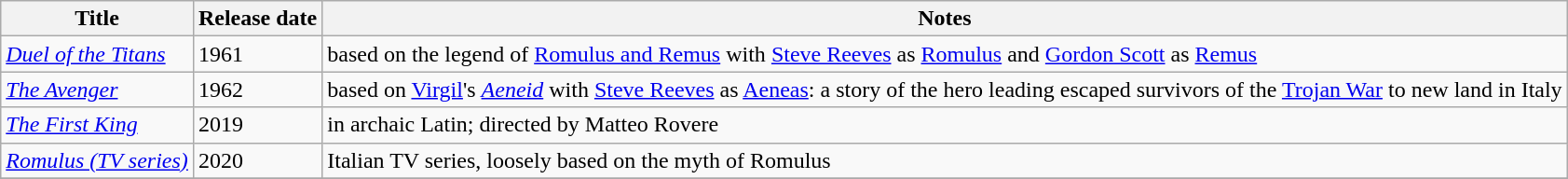<table class="wikitable sortable">
<tr>
<th scope="col">Title</th>
<th scope="col">Release date</th>
<th scope="col" class="unsortable">Notes</th>
</tr>
<tr>
<td><em><a href='#'>Duel of the Titans</a></em></td>
<td>1961</td>
<td>based on the legend of <a href='#'>Romulus and Remus</a> with <a href='#'>Steve Reeves</a> as <a href='#'>Romulus</a> and <a href='#'>Gordon Scott</a> as <a href='#'>Remus</a></td>
</tr>
<tr>
<td><em><a href='#'>The Avenger</a></em></td>
<td>1962</td>
<td>based on <a href='#'>Virgil</a>'s <em><a href='#'>Aeneid</a></em> with <a href='#'>Steve Reeves</a> as <a href='#'>Aeneas</a>: a story of the hero leading escaped survivors of the <a href='#'>Trojan War</a> to new land in Italy</td>
</tr>
<tr>
<td><em><a href='#'>The First King</a></em></td>
<td>2019</td>
<td>in archaic Latin; directed by Matteo Rovere</td>
</tr>
<tr>
<td><em><a href='#'>Romulus (TV series)</a></em></td>
<td>2020</td>
<td>Italian TV series, loosely based on the myth of Romulus</td>
</tr>
<tr>
</tr>
</table>
